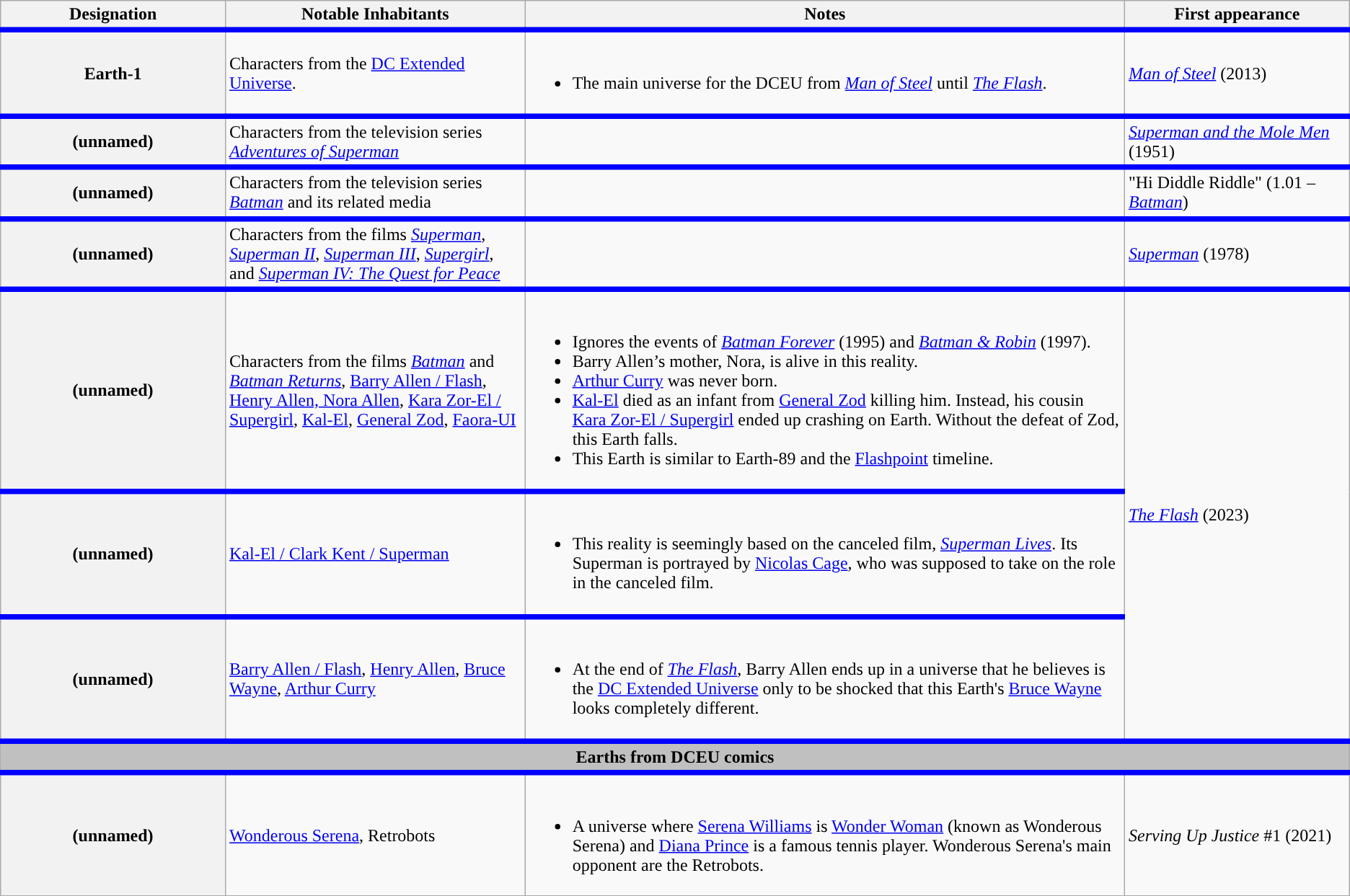<table class="wikitable">
<tr>
<th scope="col" style="width:15%;">Designation</th>
<th scope="col" style="width:20%;">Notable Inhabitants</th>
<th scope="col" style="width:40%;">Notes</th>
<th scope="col" style="width:15%;">First appearance</th>
</tr>
<tr style="border-top: solid thick blue">
<th scope="row">Earth-1</th>
<td>Characters from the <a href='#'>DC Extended Universe</a>.</td>
<td><br><ul><li>The main universe for the DCEU from <em><a href='#'>Man of Steel</a></em> until <em><a href='#'>The Flash</a></em>.</li></ul></td>
<td><em><a href='#'>Man of Steel</a></em> (2013)</td>
</tr>
<tr style="border-top: solid thick blue">
<th>(unnamed)</th>
<td>Characters from the television series <em><a href='#'>Adventures of Superman</a></em></td>
<td></td>
<td><em><a href='#'>Superman and the Mole Men</a></em> (1951)</td>
</tr>
<tr style="border-top: solid thick blue">
<th>(unnamed)</th>
<td>Characters from the television series <em><a href='#'>Batman</a></em> and its related media</td>
<td></td>
<td>"Hi Diddle Riddle" (1.01 – <em><a href='#'>Batman</a></em>)</td>
</tr>
<tr style="border-top: solid thick blue">
<th>(unnamed)</th>
<td>Characters from the films <em><a href='#'>Superman</a></em>, <em><a href='#'>Superman II</a></em>, <em><a href='#'>Superman III</a></em>, <em><a href='#'>Supergirl</a></em>, and <em><a href='#'>Superman IV: The Quest for Peace</a></em></td>
<td></td>
<td><em><a href='#'>Superman</a></em> (1978)</td>
</tr>
<tr style="border-top: solid thick blue">
<th>(unnamed)</th>
<td>Characters from the films <em><a href='#'>Batman</a></em> and <em><a href='#'>Batman Returns</a></em>, <a href='#'>Barry Allen / Flash</a>, <a href='#'>Henry Allen, Nora Allen</a>, <a href='#'>Kara Zor-El / Supergirl</a>, <a href='#'>Kal-El</a>, <a href='#'>General Zod</a>, <a href='#'>Faora-UI</a></td>
<td><br><ul><li>Ignores the events of <em><a href='#'>Batman Forever</a></em> (1995) and <em><a href='#'>Batman & Robin</a></em> (1997).</li><li>Barry Allen’s mother, Nora, is alive in this reality.</li><li><a href='#'>Arthur Curry</a> was never born.</li><li><a href='#'>Kal-El</a> died as an infant from <a href='#'>General Zod</a> killing him. Instead, his cousin <a href='#'>Kara Zor-El / Supergirl</a> ended up crashing on Earth. Without the defeat of Zod, this Earth falls.</li><li>This Earth is similar to Earth-89 and the <a href='#'>Flashpoint</a> timeline.</li></ul></td>
<td rowspan=3><em><a href='#'>The Flash</a></em> (2023)</td>
</tr>
<tr style="border-top: solid thick blue">
<th scope="row">(unnamed)</th>
<td><a href='#'>Kal-El / Clark Kent / Superman</a><em></em></td>
<td><br><ul><li>This reality is seemingly based on the canceled film, <em><a href='#'>Superman Lives</a></em>. Its Superman is portrayed by <a href='#'>Nicolas Cage</a>, who was supposed to take on the role in the canceled film.</li></ul></td>
</tr>
<tr style="border-top: solid thick blue">
<th>(unnamed)</th>
<td><a href='#'>Barry Allen / Flash</a>, <a href='#'>Henry Allen</a>, <a href='#'>Bruce Wayne</a>, <a href='#'>Arthur Curry</a><em></em></td>
<td><br><ul><li>At the end of <em><a href='#'>The Flash</a></em>, Barry Allen ends up in a universe that he believes is the <a href='#'>DC Extended Universe</a> only to be shocked that this Earth's <a href='#'>Bruce Wayne</a> looks completely different.</li></ul></td>
</tr>
<tr style="border-top: solid thick blue">
<td colspan="4" style="text-align:center; background:#C0C0C0"><strong>Earths from DCEU comics</strong></td>
</tr>
<tr style="border-top: solid thick blue".>
<th>(unnamed)</th>
<td><a href='#'>Wonderous Serena</a>, Retrobots</td>
<td><br><ul><li>A universe where <a href='#'>Serena Williams</a> is <a href='#'>Wonder Woman</a> (known as Wonderous Serena) and <a href='#'>Diana Prince</a> is a famous tennis player. Wonderous Serena's main opponent are the Retrobots.</li></ul></td>
<td><em>Serving Up Justice</em> #1 (2021)</td>
</tr>
</table>
